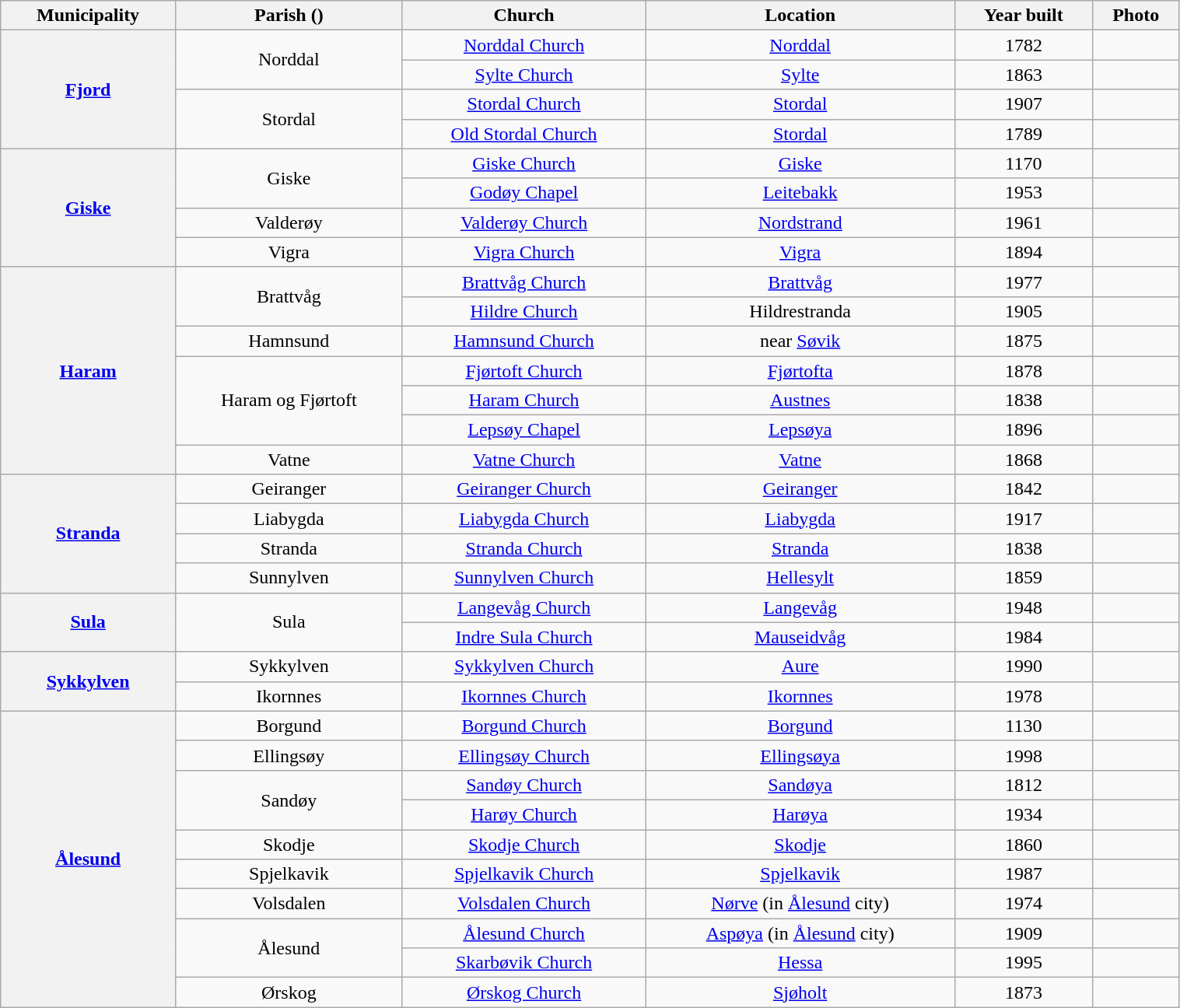<table class="wikitable" style="text-align: center; width: 80%;">
<tr>
<th>Municipality</th>
<th>Parish ()</th>
<th>Church</th>
<th>Location</th>
<th>Year built</th>
<th>Photo</th>
</tr>
<tr>
<th rowspan="4"><a href='#'>Fjord</a></th>
<td rowspan="2">Norddal</td>
<td><a href='#'>Norddal Church</a></td>
<td><a href='#'>Norddal</a></td>
<td>1782</td>
<td></td>
</tr>
<tr>
<td><a href='#'>Sylte Church</a></td>
<td><a href='#'>Sylte</a></td>
<td>1863</td>
<td></td>
</tr>
<tr>
<td rowspan="2">Stordal</td>
<td><a href='#'>Stordal Church</a></td>
<td><a href='#'>Stordal</a></td>
<td>1907</td>
<td></td>
</tr>
<tr>
<td><a href='#'>Old Stordal Church</a></td>
<td><a href='#'>Stordal</a></td>
<td>1789</td>
<td></td>
</tr>
<tr>
<th rowspan="4"><a href='#'>Giske</a></th>
<td rowspan="2">Giske</td>
<td><a href='#'>Giske Church</a></td>
<td><a href='#'>Giske</a></td>
<td>1170</td>
<td></td>
</tr>
<tr>
<td><a href='#'>Godøy Chapel</a></td>
<td><a href='#'>Leitebakk</a></td>
<td>1953</td>
<td></td>
</tr>
<tr>
<td>Valderøy</td>
<td><a href='#'>Valderøy Church</a></td>
<td><a href='#'>Nordstrand</a></td>
<td>1961</td>
<td></td>
</tr>
<tr>
<td>Vigra</td>
<td><a href='#'>Vigra Church</a></td>
<td><a href='#'>Vigra</a></td>
<td>1894</td>
<td></td>
</tr>
<tr>
<th rowspan="7"><a href='#'>Haram</a></th>
<td rowspan="2">Brattvåg</td>
<td><a href='#'>Brattvåg Church</a></td>
<td><a href='#'>Brattvåg</a></td>
<td>1977</td>
<td></td>
</tr>
<tr>
<td><a href='#'>Hildre Church</a></td>
<td>Hildrestranda</td>
<td>1905</td>
<td></td>
</tr>
<tr>
<td>Hamnsund</td>
<td><a href='#'>Hamnsund Church</a></td>
<td>near <a href='#'>Søvik</a></td>
<td>1875</td>
<td></td>
</tr>
<tr>
<td rowspan="3">Haram og Fjørtoft</td>
<td><a href='#'>Fjørtoft Church</a></td>
<td><a href='#'>Fjørtofta</a></td>
<td>1878</td>
<td></td>
</tr>
<tr>
<td><a href='#'>Haram Church</a></td>
<td><a href='#'>Austnes</a></td>
<td>1838</td>
<td></td>
</tr>
<tr>
<td><a href='#'>Lepsøy Chapel</a></td>
<td><a href='#'>Lepsøya</a></td>
<td>1896</td>
<td></td>
</tr>
<tr>
<td>Vatne</td>
<td><a href='#'>Vatne Church</a></td>
<td><a href='#'>Vatne</a></td>
<td>1868</td>
<td></td>
</tr>
<tr>
<th rowspan="4"><a href='#'>Stranda</a></th>
<td>Geiranger</td>
<td><a href='#'>Geiranger Church</a></td>
<td><a href='#'>Geiranger</a></td>
<td>1842</td>
<td></td>
</tr>
<tr>
<td>Liabygda</td>
<td><a href='#'>Liabygda Church</a></td>
<td><a href='#'>Liabygda</a></td>
<td>1917</td>
<td></td>
</tr>
<tr>
<td>Stranda</td>
<td><a href='#'>Stranda Church</a></td>
<td><a href='#'>Stranda</a></td>
<td>1838</td>
<td></td>
</tr>
<tr>
<td>Sunnylven</td>
<td><a href='#'>Sunnylven Church</a></td>
<td><a href='#'>Hellesylt</a></td>
<td>1859</td>
<td></td>
</tr>
<tr>
<th rowspan="2"><a href='#'>Sula</a></th>
<td rowspan="2">Sula</td>
<td><a href='#'>Langevåg Church</a></td>
<td><a href='#'>Langevåg</a></td>
<td>1948</td>
<td></td>
</tr>
<tr>
<td><a href='#'>Indre Sula Church</a></td>
<td><a href='#'>Mauseidvåg</a></td>
<td>1984</td>
<td></td>
</tr>
<tr>
<th rowspan="2"><a href='#'>Sykkylven</a></th>
<td>Sykkylven</td>
<td><a href='#'>Sykkylven Church</a></td>
<td><a href='#'>Aure</a></td>
<td>1990</td>
<td></td>
</tr>
<tr>
<td>Ikornnes</td>
<td><a href='#'>Ikornnes Church</a></td>
<td><a href='#'>Ikornnes</a></td>
<td>1978</td>
<td></td>
</tr>
<tr>
<th rowspan="10"><a href='#'>Ålesund</a></th>
<td>Borgund</td>
<td><a href='#'>Borgund Church</a></td>
<td><a href='#'>Borgund</a></td>
<td>1130</td>
<td></td>
</tr>
<tr>
<td>Ellingsøy</td>
<td><a href='#'>Ellingsøy Church</a></td>
<td><a href='#'>Ellingsøya</a></td>
<td>1998</td>
<td></td>
</tr>
<tr>
<td rowspan="2">Sandøy</td>
<td><a href='#'>Sandøy Church</a></td>
<td><a href='#'>Sandøya</a></td>
<td>1812</td>
<td></td>
</tr>
<tr>
<td><a href='#'>Harøy Church</a></td>
<td><a href='#'>Harøya</a></td>
<td>1934</td>
<td></td>
</tr>
<tr>
<td>Skodje</td>
<td><a href='#'>Skodje Church</a></td>
<td><a href='#'>Skodje</a></td>
<td>1860</td>
<td></td>
</tr>
<tr>
<td>Spjelkavik</td>
<td><a href='#'>Spjelkavik Church</a></td>
<td><a href='#'>Spjelkavik</a></td>
<td>1987</td>
<td></td>
</tr>
<tr>
<td>Volsdalen</td>
<td><a href='#'>Volsdalen Church</a></td>
<td><a href='#'>Nørve</a> (in <a href='#'>Ålesund</a> city)</td>
<td>1974</td>
<td></td>
</tr>
<tr>
<td rowspan="2">Ålesund</td>
<td><a href='#'>Ålesund Church</a></td>
<td><a href='#'>Aspøya</a> (in <a href='#'>Ålesund</a> city)</td>
<td>1909</td>
<td></td>
</tr>
<tr>
<td><a href='#'>Skarbøvik Church</a></td>
<td><a href='#'>Hessa</a></td>
<td>1995</td>
<td></td>
</tr>
<tr>
<td>Ørskog</td>
<td><a href='#'>Ørskog Church</a></td>
<td><a href='#'>Sjøholt</a></td>
<td>1873</td>
<td></td>
</tr>
</table>
